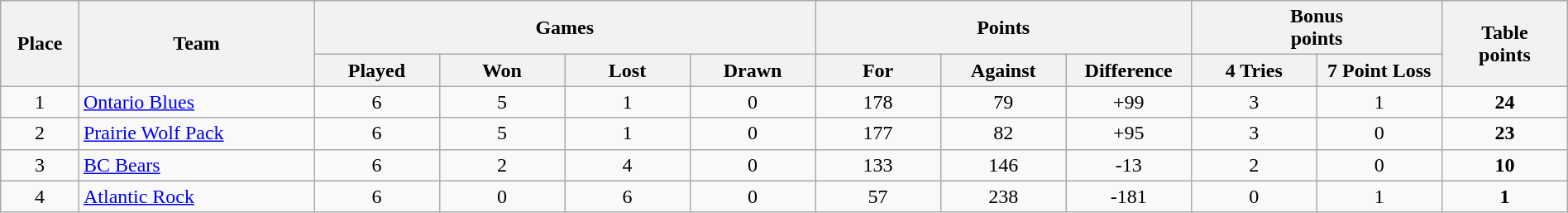<table class="wikitable" width="100%">
<tr>
<th rowspan=2 width="5%">Place</th>
<th rowspan=2 width="15%">Team</th>
<th colspan=4 width="32%">Games</th>
<th colspan=3 width="18%">Points</th>
<th colspan=2 width="16%">Bonus<br>points</th>
<th rowspan=2 width="10%">Table<br>points</th>
</tr>
<tr>
<th width="8%">Played</th>
<th width="8%">Won</th>
<th width="8%">Lost</th>
<th width="8%">Drawn</th>
<th width="8%">For</th>
<th width="8%">Against</th>
<th width="8%">Difference</th>
<th width="8%">4 Tries</th>
<th width="8%">7 Point Loss</th>
</tr>
<tr align=center>
<td>1</td>
<td align=left><a href='#'>Ontario Blues</a></td>
<td>6</td>
<td>5</td>
<td>1</td>
<td>0</td>
<td>178</td>
<td>79</td>
<td>+99</td>
<td>3</td>
<td>1</td>
<td><strong>24</strong></td>
</tr>
<tr align=center>
<td>2</td>
<td align=left><a href='#'>Prairie Wolf Pack</a></td>
<td>6</td>
<td>5</td>
<td>1</td>
<td>0</td>
<td>177</td>
<td>82</td>
<td>+95</td>
<td>3</td>
<td>0</td>
<td><strong>23</strong></td>
</tr>
<tr align=center>
<td>3</td>
<td align=left><a href='#'>BC Bears</a></td>
<td>6</td>
<td>2</td>
<td>4</td>
<td>0</td>
<td>133</td>
<td>146</td>
<td>-13</td>
<td>2</td>
<td>0</td>
<td><strong>10</strong></td>
</tr>
<tr align=center>
<td>4</td>
<td align=left><a href='#'>Atlantic Rock</a></td>
<td>6</td>
<td>0</td>
<td>6</td>
<td>0</td>
<td>57</td>
<td>238</td>
<td>-181</td>
<td>0</td>
<td>1</td>
<td><strong>1</strong></td>
</tr>
</table>
